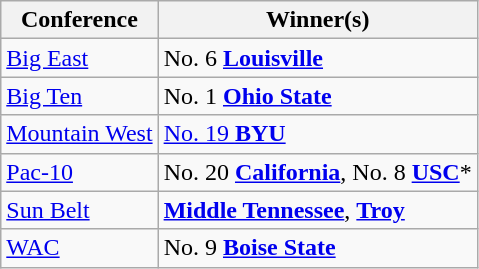<table class="wikitable">
<tr>
<th>Conference</th>
<th>Winner(s)</th>
</tr>
<tr>
<td><a href='#'>Big East</a></td>
<td>No. 6 <strong><a href='#'>Louisville</a></strong></td>
</tr>
<tr>
<td><a href='#'>Big Ten</a></td>
<td>No. 1 <strong><a href='#'>Ohio State</a></strong></td>
</tr>
<tr>
<td><a href='#'>Mountain West</a></td>
<td><a href='#'>No. 19 <strong>BYU</strong></a></td>
</tr>
<tr>
<td><a href='#'>Pac-10</a></td>
<td>No. 20 <strong><a href='#'>California</a></strong>, No. 8 <strong><a href='#'>USC</a></strong>*</td>
</tr>
<tr>
<td><a href='#'>Sun Belt</a></td>
<td><strong><a href='#'>Middle Tennessee</a></strong>, <strong><a href='#'>Troy</a></strong></td>
</tr>
<tr>
<td><a href='#'>WAC</a></td>
<td>No. 9 <strong><a href='#'>Boise State</a></strong></td>
</tr>
</table>
